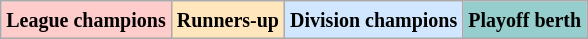<table class="wikitable">
<tr>
<td bgcolor="#FFCCCC"><small><strong>League champions</strong></small></td>
<td bgcolor="#FFE6BD"><small><strong>Runners-up</strong></small></td>
<td bgcolor="#D0E7FF"><small><strong>Division champions</strong></small></td>
<td bgcolor="#96CDCD"><small><strong>Playoff berth</strong></small></td>
</tr>
</table>
